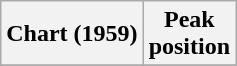<table class="wikitable sortable">
<tr>
<th align="center">Chart (1959)</th>
<th align="center">Peak<br>position</th>
</tr>
<tr>
</tr>
</table>
